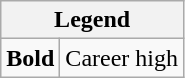<table class="wikitable mw-collapsible mw-collapsed">
<tr>
<th colspan="2">Legend</th>
</tr>
<tr>
<td><strong>Bold</strong></td>
<td>Career high</td>
</tr>
</table>
